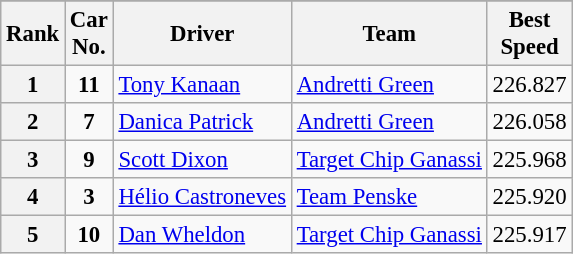<table class="wikitable" style="font-size:95%;">
<tr>
</tr>
<tr>
<th>Rank</th>
<th>Car<br>No.</th>
<th>Driver</th>
<th>Team</th>
<th>Best<br>Speed</th>
</tr>
<tr>
<th>1</th>
<td style="text-align:center"><strong>11</strong></td>
<td> <a href='#'>Tony Kanaan</a></td>
<td><a href='#'>Andretti Green</a></td>
<td align=center>226.827</td>
</tr>
<tr>
<th>2</th>
<td style="text-align:center"><strong>7</strong></td>
<td> <a href='#'>Danica Patrick</a></td>
<td><a href='#'>Andretti Green</a></td>
<td align=center>226.058</td>
</tr>
<tr>
<th>3</th>
<td style="text-align:center"><strong>9</strong></td>
<td> <a href='#'>Scott Dixon</a></td>
<td><a href='#'>Target Chip Ganassi</a></td>
<td align=center>225.968</td>
</tr>
<tr>
<th>4</th>
<td style="text-align:center"><strong>3</strong></td>
<td> <a href='#'>Hélio Castroneves</a></td>
<td><a href='#'>Team Penske</a></td>
<td align=center>225.920</td>
</tr>
<tr>
<th>5</th>
<td style="text-align:center"><strong>10</strong></td>
<td> <a href='#'>Dan Wheldon</a></td>
<td><a href='#'>Target Chip Ganassi</a></td>
<td align=center>225.917</td>
</tr>
</table>
